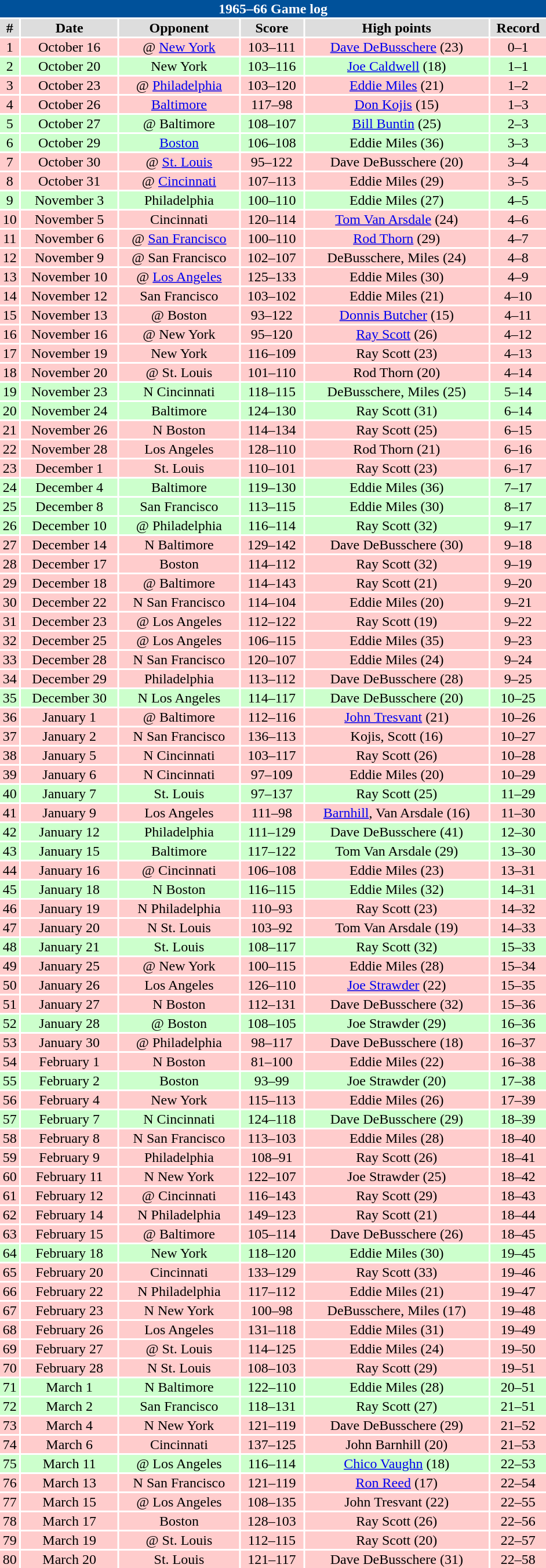<table class="toccolours collapsible" width=50% style="clear:both; margin:1.5em auto; text-align:center">
<tr>
<th colspan=11 style="background:#00519a; color:white;">1965–66 Game log</th>
</tr>
<tr align="center" bgcolor="#dddddd">
<td><strong>#</strong></td>
<td><strong>Date</strong></td>
<td><strong>Opponent</strong></td>
<td><strong>Score</strong></td>
<td><strong>High points</strong></td>
<td><strong>Record</strong></td>
</tr>
<tr align="center" bgcolor="ffcccc">
<td>1</td>
<td>October 16</td>
<td>@ <a href='#'>New York</a></td>
<td>103–111</td>
<td><a href='#'>Dave DeBusschere</a> (23)</td>
<td>0–1</td>
</tr>
<tr align="center" bgcolor="ccffcc">
<td>2</td>
<td>October 20</td>
<td>New York</td>
<td>103–116</td>
<td><a href='#'>Joe Caldwell</a> (18)</td>
<td>1–1</td>
</tr>
<tr align="center" bgcolor="ffcccc">
<td>3</td>
<td>October 23</td>
<td>@ <a href='#'>Philadelphia</a></td>
<td>103–120</td>
<td><a href='#'>Eddie Miles</a> (21)</td>
<td>1–2</td>
</tr>
<tr align="center" bgcolor="ffcccc">
<td>4</td>
<td>October 26</td>
<td><a href='#'>Baltimore</a></td>
<td>117–98</td>
<td><a href='#'>Don Kojis</a> (15)</td>
<td>1–3</td>
</tr>
<tr align="center" bgcolor="ccffcc">
<td>5</td>
<td>October 27</td>
<td>@ Baltimore</td>
<td>108–107</td>
<td><a href='#'>Bill Buntin</a> (25)</td>
<td>2–3</td>
</tr>
<tr align="center" bgcolor="ccffcc">
<td>6</td>
<td>October 29</td>
<td><a href='#'>Boston</a></td>
<td>106–108</td>
<td>Eddie Miles (36)</td>
<td>3–3</td>
</tr>
<tr align="center" bgcolor="ffcccc">
<td>7</td>
<td>October 30</td>
<td>@ <a href='#'>St. Louis</a></td>
<td>95–122</td>
<td>Dave DeBusschere (20)</td>
<td>3–4</td>
</tr>
<tr align="center" bgcolor="ffcccc">
<td>8</td>
<td>October 31</td>
<td>@ <a href='#'>Cincinnati</a></td>
<td>107–113</td>
<td>Eddie Miles (29)</td>
<td>3–5</td>
</tr>
<tr align="center" bgcolor="ccffcc">
<td>9</td>
<td>November 3</td>
<td>Philadelphia</td>
<td>100–110</td>
<td>Eddie Miles (27)</td>
<td>4–5</td>
</tr>
<tr align="center" bgcolor="ffcccc">
<td>10</td>
<td>November 5</td>
<td>Cincinnati</td>
<td>120–114</td>
<td><a href='#'>Tom Van Arsdale</a> (24)</td>
<td>4–6</td>
</tr>
<tr align="center" bgcolor="ffcccc">
<td>11</td>
<td>November 6</td>
<td>@ <a href='#'>San Francisco</a></td>
<td>100–110</td>
<td><a href='#'>Rod Thorn</a> (29)</td>
<td>4–7</td>
</tr>
<tr align="center" bgcolor="ffcccc">
<td>12</td>
<td>November 9</td>
<td>@ San Francisco</td>
<td>102–107</td>
<td>DeBusschere, Miles (24)</td>
<td>4–8</td>
</tr>
<tr align="center" bgcolor="ffcccc">
<td>13</td>
<td>November 10</td>
<td>@ <a href='#'>Los Angeles</a></td>
<td>125–133</td>
<td>Eddie Miles (30)</td>
<td>4–9</td>
</tr>
<tr align="center" bgcolor="ffcccc">
<td>14</td>
<td>November 12</td>
<td>San Francisco</td>
<td>103–102</td>
<td>Eddie Miles (21)</td>
<td>4–10</td>
</tr>
<tr align="center" bgcolor="ffcccc">
<td>15</td>
<td>November 13</td>
<td>@ Boston</td>
<td>93–122</td>
<td><a href='#'>Donnis Butcher</a> (15)</td>
<td>4–11</td>
</tr>
<tr align="center" bgcolor="ffcccc">
<td>16</td>
<td>November 16</td>
<td>@ New York</td>
<td>95–120</td>
<td><a href='#'>Ray Scott</a> (26)</td>
<td>4–12</td>
</tr>
<tr align="center" bgcolor="ffcccc">
<td>17</td>
<td>November 19</td>
<td>New York</td>
<td>116–109</td>
<td>Ray Scott (23)</td>
<td>4–13</td>
</tr>
<tr align="center" bgcolor="ffcccc">
<td>18</td>
<td>November 20</td>
<td>@ St. Louis</td>
<td>101–110</td>
<td>Rod Thorn (20)</td>
<td>4–14</td>
</tr>
<tr align="center" bgcolor="ccffcc">
<td>19</td>
<td>November 23</td>
<td>N Cincinnati</td>
<td>118–115</td>
<td>DeBusschere, Miles (25)</td>
<td>5–14</td>
</tr>
<tr align="center" bgcolor="ccffcc">
<td>20</td>
<td>November 24</td>
<td>Baltimore</td>
<td>124–130</td>
<td>Ray Scott (31)</td>
<td>6–14</td>
</tr>
<tr align="center" bgcolor="ffcccc">
<td>21</td>
<td>November 26</td>
<td>N Boston</td>
<td>114–134</td>
<td>Ray Scott (25)</td>
<td>6–15</td>
</tr>
<tr align="center" bgcolor="ffcccc">
<td>22</td>
<td>November 28</td>
<td>Los Angeles</td>
<td>128–110</td>
<td>Rod Thorn (21)</td>
<td>6–16</td>
</tr>
<tr align="center" bgcolor="ffcccc">
<td>23</td>
<td>December 1</td>
<td>St. Louis</td>
<td>110–101</td>
<td>Ray Scott (23)</td>
<td>6–17</td>
</tr>
<tr align="center" bgcolor="ccffcc">
<td>24</td>
<td>December 4</td>
<td>Baltimore</td>
<td>119–130</td>
<td>Eddie Miles (36)</td>
<td>7–17</td>
</tr>
<tr align="center" bgcolor="ccffcc">
<td>25</td>
<td>December 8</td>
<td>San Francisco</td>
<td>113–115</td>
<td>Eddie Miles (30)</td>
<td>8–17</td>
</tr>
<tr align="center" bgcolor="ccffcc">
<td>26</td>
<td>December 10</td>
<td>@ Philadelphia</td>
<td>116–114</td>
<td>Ray Scott (32)</td>
<td>9–17</td>
</tr>
<tr align="center" bgcolor="ffcccc">
<td>27</td>
<td>December 14</td>
<td>N Baltimore</td>
<td>129–142</td>
<td>Dave DeBusschere (30)</td>
<td>9–18</td>
</tr>
<tr align="center" bgcolor="ffcccc">
<td>28</td>
<td>December 17</td>
<td>Boston</td>
<td>114–112</td>
<td>Ray Scott (32)</td>
<td>9–19</td>
</tr>
<tr align="center" bgcolor="ffcccc">
<td>29</td>
<td>December 18</td>
<td>@ Baltimore</td>
<td>114–143</td>
<td>Ray Scott (21)</td>
<td>9–20</td>
</tr>
<tr align="center" bgcolor="ffcccc">
<td>30</td>
<td>December 22</td>
<td>N San Francisco</td>
<td>114–104</td>
<td>Eddie Miles (20)</td>
<td>9–21</td>
</tr>
<tr align="center" bgcolor="ffcccc">
<td>31</td>
<td>December 23</td>
<td>@ Los Angeles</td>
<td>112–122</td>
<td>Ray Scott (19)</td>
<td>9–22</td>
</tr>
<tr align="center" bgcolor="ffcccc">
<td>32</td>
<td>December 25</td>
<td>@ Los Angeles</td>
<td>106–115</td>
<td>Eddie Miles (35)</td>
<td>9–23</td>
</tr>
<tr align="center" bgcolor="ffcccc">
<td>33</td>
<td>December 28</td>
<td>N San Francisco</td>
<td>120–107</td>
<td>Eddie Miles (24)</td>
<td>9–24</td>
</tr>
<tr align="center" bgcolor="ffcccc">
<td>34</td>
<td>December 29</td>
<td>Philadelphia</td>
<td>113–112</td>
<td>Dave DeBusschere (28)</td>
<td>9–25</td>
</tr>
<tr align="center" bgcolor="ccffcc">
<td>35</td>
<td>December 30</td>
<td>N Los Angeles</td>
<td>114–117</td>
<td>Dave DeBusschere (20)</td>
<td>10–25</td>
</tr>
<tr align="center" bgcolor="ffcccc">
<td>36</td>
<td>January 1</td>
<td>@ Baltimore</td>
<td>112–116</td>
<td><a href='#'>John Tresvant</a> (21)</td>
<td>10–26</td>
</tr>
<tr align="center" bgcolor="ffcccc">
<td>37</td>
<td>January 2</td>
<td>N San Francisco</td>
<td>136–113</td>
<td>Kojis, Scott (16)</td>
<td>10–27</td>
</tr>
<tr align="center" bgcolor="ffcccc">
<td>38</td>
<td>January 5</td>
<td>N Cincinnati</td>
<td>103–117</td>
<td>Ray Scott (26)</td>
<td>10–28</td>
</tr>
<tr align="center" bgcolor="ffcccc">
<td>39</td>
<td>January 6</td>
<td>N Cincinnati</td>
<td>97–109</td>
<td>Eddie Miles (20)</td>
<td>10–29</td>
</tr>
<tr align="center" bgcolor="ccffcc">
<td>40</td>
<td>January 7</td>
<td>St. Louis</td>
<td>97–137</td>
<td>Ray Scott (25)</td>
<td>11–29</td>
</tr>
<tr align="center" bgcolor="ffcccc">
<td>41</td>
<td>January 9</td>
<td>Los Angeles</td>
<td>111–98</td>
<td><a href='#'>Barnhill</a>, Van Arsdale (16)</td>
<td>11–30</td>
</tr>
<tr align="center" bgcolor="ccffcc">
<td>42</td>
<td>January 12</td>
<td>Philadelphia</td>
<td>111–129</td>
<td>Dave DeBusschere (41)</td>
<td>12–30</td>
</tr>
<tr align="center" bgcolor="ccffcc">
<td>43</td>
<td>January 15</td>
<td>Baltimore</td>
<td>117–122</td>
<td>Tom Van Arsdale (29)</td>
<td>13–30</td>
</tr>
<tr align="center" bgcolor="ffcccc">
<td>44</td>
<td>January 16</td>
<td>@ Cincinnati</td>
<td>106–108</td>
<td>Eddie Miles (23)</td>
<td>13–31</td>
</tr>
<tr align="center" bgcolor="ccffcc">
<td>45</td>
<td>January 18</td>
<td>N Boston</td>
<td>116–115</td>
<td>Eddie Miles (32)</td>
<td>14–31</td>
</tr>
<tr align="center" bgcolor="ffcccc">
<td>46</td>
<td>January 19</td>
<td>N Philadelphia</td>
<td>110–93</td>
<td>Ray Scott (23)</td>
<td>14–32</td>
</tr>
<tr align="center" bgcolor="ffcccc">
<td>47</td>
<td>January 20</td>
<td>N St. Louis</td>
<td>103–92</td>
<td>Tom Van Arsdale (19)</td>
<td>14–33</td>
</tr>
<tr align="center" bgcolor="ccffcc">
<td>48</td>
<td>January 21</td>
<td>St. Louis</td>
<td>108–117</td>
<td>Ray Scott (32)</td>
<td>15–33</td>
</tr>
<tr align="center" bgcolor="ffcccc">
<td>49</td>
<td>January 25</td>
<td>@ New York</td>
<td>100–115</td>
<td>Eddie Miles (28)</td>
<td>15–34</td>
</tr>
<tr align="center" bgcolor="ffcccc">
<td>50</td>
<td>January 26</td>
<td>Los Angeles</td>
<td>126–110</td>
<td><a href='#'>Joe Strawder</a> (22)</td>
<td>15–35</td>
</tr>
<tr align="center" bgcolor="ffcccc">
<td>51</td>
<td>January 27</td>
<td>N Boston</td>
<td>112–131</td>
<td>Dave DeBusschere (32)</td>
<td>15–36</td>
</tr>
<tr align="center" bgcolor="ccffcc">
<td>52</td>
<td>January 28</td>
<td>@ Boston</td>
<td>108–105</td>
<td>Joe Strawder (29)</td>
<td>16–36</td>
</tr>
<tr align="center" bgcolor="ffcccc">
<td>53</td>
<td>January 30</td>
<td>@ Philadelphia</td>
<td>98–117</td>
<td>Dave DeBusschere (18)</td>
<td>16–37</td>
</tr>
<tr align="center" bgcolor="ffcccc">
<td>54</td>
<td>February 1</td>
<td>N Boston</td>
<td>81–100</td>
<td>Eddie Miles (22)</td>
<td>16–38</td>
</tr>
<tr align="center" bgcolor="ccffcc">
<td>55</td>
<td>February 2</td>
<td>Boston</td>
<td>93–99</td>
<td>Joe Strawder (20)</td>
<td>17–38</td>
</tr>
<tr align="center" bgcolor="ffcccc">
<td>56</td>
<td>February 4</td>
<td>New York</td>
<td>115–113</td>
<td>Eddie Miles (26)</td>
<td>17–39</td>
</tr>
<tr align="center" bgcolor="ccffcc">
<td>57</td>
<td>February 7</td>
<td>N Cincinnati</td>
<td>124–118</td>
<td>Dave DeBusschere (29)</td>
<td>18–39</td>
</tr>
<tr align="center" bgcolor="ffcccc">
<td>58</td>
<td>February 8</td>
<td>N San Francisco</td>
<td>113–103</td>
<td>Eddie Miles (28)</td>
<td>18–40</td>
</tr>
<tr align="center" bgcolor="ffcccc">
<td>59</td>
<td>February 9</td>
<td>Philadelphia</td>
<td>108–91</td>
<td>Ray Scott (26)</td>
<td>18–41</td>
</tr>
<tr align="center" bgcolor="ffcccc">
<td>60</td>
<td>February 11</td>
<td>N New York</td>
<td>122–107</td>
<td>Joe Strawder (25)</td>
<td>18–42</td>
</tr>
<tr align="center" bgcolor="ffcccc">
<td>61</td>
<td>February 12</td>
<td>@ Cincinnati</td>
<td>116–143</td>
<td>Ray Scott (29)</td>
<td>18–43</td>
</tr>
<tr align="center" bgcolor="ffcccc">
<td>62</td>
<td>February 14</td>
<td>N Philadelphia</td>
<td>149–123</td>
<td>Ray Scott (21)</td>
<td>18–44</td>
</tr>
<tr align="center" bgcolor="ffcccc">
<td>63</td>
<td>February 15</td>
<td>@ Baltimore</td>
<td>105–114</td>
<td>Dave DeBusschere (26)</td>
<td>18–45</td>
</tr>
<tr align="center" bgcolor="ccffcc">
<td>64</td>
<td>February 18</td>
<td>New York</td>
<td>118–120</td>
<td>Eddie Miles (30)</td>
<td>19–45</td>
</tr>
<tr align="center" bgcolor="ffcccc">
<td>65</td>
<td>February 20</td>
<td>Cincinnati</td>
<td>133–129</td>
<td>Ray Scott (33)</td>
<td>19–46</td>
</tr>
<tr align="center" bgcolor="ffcccc">
<td>66</td>
<td>February 22</td>
<td>N Philadelphia</td>
<td>117–112</td>
<td>Eddie Miles (21)</td>
<td>19–47</td>
</tr>
<tr align="center" bgcolor="ffcccc">
<td>67</td>
<td>February 23</td>
<td>N New York</td>
<td>100–98</td>
<td>DeBusschere, Miles (17)</td>
<td>19–48</td>
</tr>
<tr align="center" bgcolor="ffcccc">
<td>68</td>
<td>February 26</td>
<td>Los Angeles</td>
<td>131–118</td>
<td>Eddie Miles (31)</td>
<td>19–49</td>
</tr>
<tr align="center" bgcolor="ffcccc">
<td>69</td>
<td>February 27</td>
<td>@ St. Louis</td>
<td>114–125</td>
<td>Eddie Miles (24)</td>
<td>19–50</td>
</tr>
<tr align="center" bgcolor="ffcccc">
<td>70</td>
<td>February 28</td>
<td>N St. Louis</td>
<td>108–103</td>
<td>Ray Scott (29)</td>
<td>19–51</td>
</tr>
<tr align="center" bgcolor="ccffcc">
<td>71</td>
<td>March 1</td>
<td>N Baltimore</td>
<td>122–110</td>
<td>Eddie Miles (28)</td>
<td>20–51</td>
</tr>
<tr align="center" bgcolor="ccffcc">
<td>72</td>
<td>March 2</td>
<td>San Francisco</td>
<td>118–131</td>
<td>Ray Scott (27)</td>
<td>21–51</td>
</tr>
<tr align="center" bgcolor="ffcccc">
<td>73</td>
<td>March 4</td>
<td>N New York</td>
<td>121–119</td>
<td>Dave DeBusschere (29)</td>
<td>21–52</td>
</tr>
<tr align="center" bgcolor="ffcccc">
<td>74</td>
<td>March 6</td>
<td>Cincinnati</td>
<td>137–125</td>
<td>John Barnhill (20)</td>
<td>21–53</td>
</tr>
<tr align="center" bgcolor="ccffcc">
<td>75</td>
<td>March 11</td>
<td>@ Los Angeles</td>
<td>116–114</td>
<td><a href='#'>Chico Vaughn</a> (18)</td>
<td>22–53</td>
</tr>
<tr align="center" bgcolor="ffcccc">
<td>76</td>
<td>March 13</td>
<td>N San Francisco</td>
<td>121–119</td>
<td><a href='#'>Ron Reed</a> (17)</td>
<td>22–54</td>
</tr>
<tr align="center" bgcolor="ffcccc">
<td>77</td>
<td>March 15</td>
<td>@ Los Angeles</td>
<td>108–135</td>
<td>John Tresvant (22)</td>
<td>22–55</td>
</tr>
<tr align="center" bgcolor="ffcccc">
<td>78</td>
<td>March 17</td>
<td>Boston</td>
<td>128–103</td>
<td>Ray Scott (26)</td>
<td>22–56</td>
</tr>
<tr align="center" bgcolor="ffcccc">
<td>79</td>
<td>March 19</td>
<td>@ St. Louis</td>
<td>112–115</td>
<td>Ray Scott (20)</td>
<td>22–57</td>
</tr>
<tr align="center" bgcolor="ffcccc">
<td>80</td>
<td>March 20</td>
<td>St. Louis</td>
<td>121–117</td>
<td>Dave DeBusschere (31)</td>
<td>22–58</td>
</tr>
</table>
